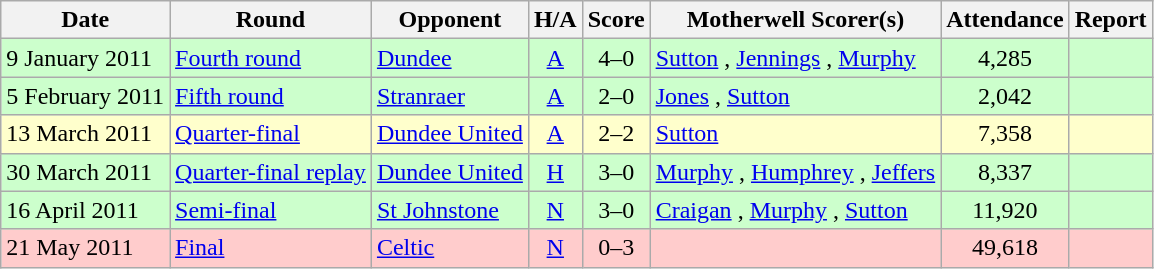<table class="wikitable" style="text-align:center">
<tr>
<th>Date</th>
<th>Round</th>
<th>Opponent</th>
<th>H/A</th>
<th>Score</th>
<th>Motherwell Scorer(s)</th>
<th>Attendance</th>
<th>Report</th>
</tr>
<tr bgcolor=#ccffcc>
<td align=left>9 January 2011</td>
<td align=left><a href='#'>Fourth round</a></td>
<td align=left><a href='#'>Dundee</a></td>
<td><a href='#'>A</a></td>
<td>4–0</td>
<td align=left><a href='#'>Sutton</a> , <a href='#'>Jennings</a> , <a href='#'>Murphy</a> </td>
<td>4,285</td>
<td></td>
</tr>
<tr bgcolor=#ccffcc>
<td align=left>5 February 2011</td>
<td align=left><a href='#'>Fifth round</a></td>
<td align=left><a href='#'>Stranraer</a></td>
<td><a href='#'>A</a></td>
<td>2–0</td>
<td align=left><a href='#'>Jones</a> , <a href='#'>Sutton</a> </td>
<td>2,042</td>
<td></td>
</tr>
<tr bgcolor=#ffffcc>
<td align=left>13 March 2011</td>
<td align=left><a href='#'>Quarter-final</a></td>
<td align=left><a href='#'>Dundee United</a></td>
<td><a href='#'>A</a></td>
<td>2–2</td>
<td align=left><a href='#'>Sutton</a> </td>
<td>7,358</td>
<td></td>
</tr>
<tr bgcolor=#ccffcc>
<td align=left>30 March 2011</td>
<td align=left><a href='#'>Quarter-final replay</a></td>
<td align=left><a href='#'>Dundee United</a></td>
<td><a href='#'>H</a></td>
<td>3–0</td>
<td align=left><a href='#'>Murphy</a> , <a href='#'>Humphrey</a> , <a href='#'>Jeffers</a> </td>
<td>8,337</td>
<td></td>
</tr>
<tr bgcolor=#ccffcc>
<td align=left>16 April 2011</td>
<td align=left><a href='#'>Semi-final</a></td>
<td align=left><a href='#'>St Johnstone</a></td>
<td><a href='#'>N</a></td>
<td>3–0</td>
<td align=left><a href='#'>Craigan</a> , <a href='#'>Murphy</a> , <a href='#'>Sutton</a> </td>
<td>11,920</td>
<td></td>
</tr>
<tr bgcolor=#ffcccc>
<td align=left>21 May 2011</td>
<td align=left><a href='#'>Final</a></td>
<td align=left><a href='#'>Celtic</a></td>
<td><a href='#'>N</a></td>
<td>0–3</td>
<td></td>
<td>49,618</td>
<td></td>
</tr>
</table>
